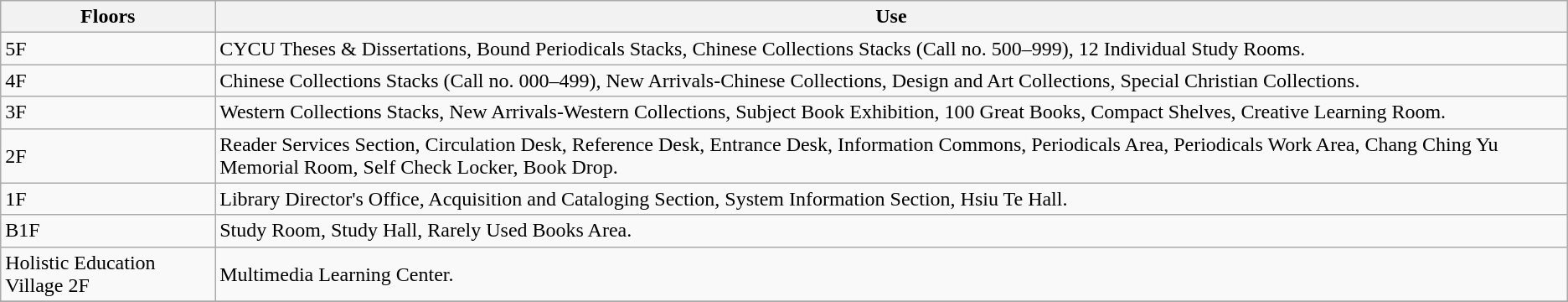<table class="wikitable">
<tr>
<th>Floors</th>
<th>Use</th>
</tr>
<tr>
<td>5F</td>
<td>CYCU Theses & Dissertations, Bound Periodicals Stacks, Chinese Collections Stacks (Call no. 500–999), 12 Individual Study Rooms.</td>
</tr>
<tr>
<td>4F</td>
<td>Chinese Collections Stacks (Call no. 000–499), New Arrivals-Chinese Collections, Design and Art Collections, Special Christian Collections.</td>
</tr>
<tr>
<td>3F</td>
<td>Western Collections Stacks, New Arrivals-Western Collections,  Subject Book Exhibition, 100 Great Books, Compact Shelves, Creative Learning Room.</td>
</tr>
<tr>
<td>2F</td>
<td>Reader Services Section, Circulation Desk, Reference Desk, Entrance Desk, Information Commons, Periodicals Area, Periodicals Work Area, Chang Ching Yu Memorial Room, Self Check Locker, Book Drop.</td>
</tr>
<tr>
<td>1F</td>
<td>Library Director's Office, Acquisition and Cataloging Section, System Information Section, Hsiu Te Hall.</td>
</tr>
<tr>
<td>B1F</td>
<td>Study Room, Study Hall, Rarely Used Books Area.</td>
</tr>
<tr>
<td>Holistic Education Village 2F</td>
<td>Multimedia Learning Center.</td>
</tr>
<tr>
</tr>
</table>
